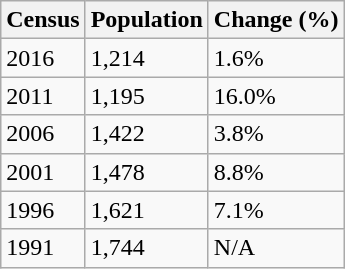<table class="wikitable">
<tr>
<th>Census</th>
<th>Population</th>
<th>Change (%)</th>
</tr>
<tr>
<td>2016</td>
<td>1,214</td>
<td>1.6%</td>
</tr>
<tr>
<td>2011</td>
<td>1,195</td>
<td>16.0%</td>
</tr>
<tr>
<td>2006</td>
<td>1,422</td>
<td>3.8%</td>
</tr>
<tr>
<td>2001</td>
<td>1,478</td>
<td>8.8%</td>
</tr>
<tr>
<td>1996</td>
<td>1,621</td>
<td>7.1%</td>
</tr>
<tr>
<td>1991</td>
<td>1,744</td>
<td>N/A</td>
</tr>
</table>
